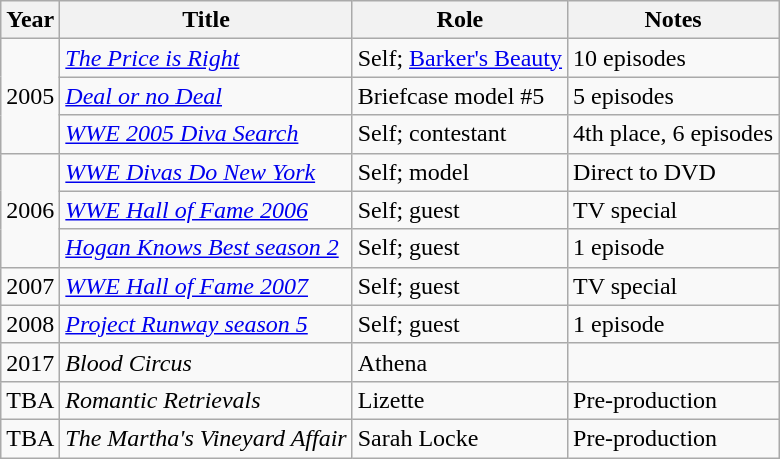<table class="wikitable">
<tr>
<th>Year</th>
<th>Title</th>
<th>Role</th>
<th>Notes</th>
</tr>
<tr>
<td rowspan="3">2005</td>
<td><em><a href='#'>The Price is Right</a></em></td>
<td>Self; <a href='#'>Barker's Beauty</a></td>
<td>10 episodes</td>
</tr>
<tr>
<td><em><a href='#'>Deal or no Deal</a></em></td>
<td>Briefcase model #5</td>
<td>5 episodes</td>
</tr>
<tr>
<td><em><a href='#'>WWE 2005 Diva Search</a></em></td>
<td>Self; contestant</td>
<td>4th place, 6 episodes</td>
</tr>
<tr>
<td rowspan="3">2006</td>
<td><em><a href='#'>WWE Divas Do New York</a></em></td>
<td>Self; model</td>
<td>Direct to DVD</td>
</tr>
<tr>
<td><em><a href='#'>WWE Hall of Fame 2006</a></em></td>
<td>Self; guest</td>
<td>TV special</td>
</tr>
<tr>
<td><em><a href='#'>Hogan Knows Best season 2</a></em></td>
<td>Self; guest</td>
<td>1 episode</td>
</tr>
<tr>
<td>2007</td>
<td><em><a href='#'>WWE Hall of Fame 2007</a></em></td>
<td>Self; guest</td>
<td>TV special</td>
</tr>
<tr>
<td>2008</td>
<td><em><a href='#'>Project Runway season 5</a></em></td>
<td>Self; guest</td>
<td>1 episode</td>
</tr>
<tr>
<td>2017</td>
<td><em>Blood Circus</em></td>
<td>Athena</td>
<td></td>
</tr>
<tr>
<td>TBA</td>
<td><em>Romantic Retrievals</em></td>
<td>Lizette</td>
<td>Pre-production</td>
</tr>
<tr>
<td>TBA</td>
<td><em>The Martha's Vineyard Affair</em></td>
<td>Sarah Locke</td>
<td>Pre-production</td>
</tr>
</table>
